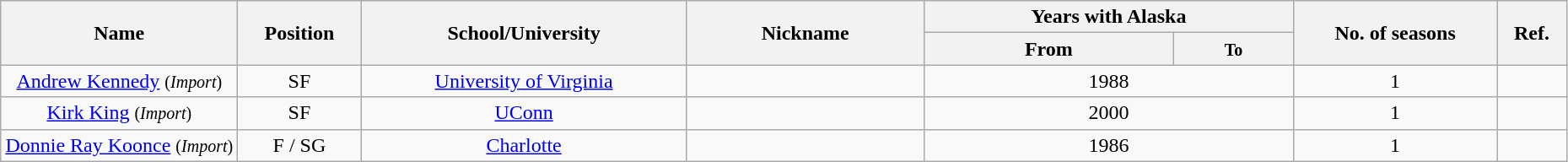<table class="wikitable sortable" style="text-align:center" width="98%">
<tr>
<th style="width:180px;" rowspan="2">Name</th>
<th rowspan="2">Position</th>
<th style="width:250px;" rowspan="2">School/University</th>
<th rowspan="2" style="width:180px; rowspan=" 2">Nickname</th>
<th colspan="2" style="width:180px; text-align:center;">Years with Alaska</th>
<th rowspan="2">No. of seasons</th>
<th rowspan="2">Ref.</th>
</tr>
<tr>
<th>From</th>
<th><small>To</small></th>
</tr>
<tr>
<td><a href='#'>Andrew Kennedy</a> <small>(<em>Import</em>)</small></td>
<td>SF</td>
<td><a href='#'>University of Virginia</a></td>
<td></td>
<td colspan="2">1988</td>
<td>1</td>
<td></td>
</tr>
<tr>
<td><a href='#'>Kirk King</a> <small>(<em>Import</em>)</small></td>
<td>SF</td>
<td><a href='#'>UConn</a></td>
<td></td>
<td colspan="2">2000</td>
<td>1</td>
<td></td>
</tr>
<tr>
<td><a href='#'>Donnie Ray Koonce</a> <small>(<em>Import</em>)</small></td>
<td>F / SG</td>
<td><a href='#'>Charlotte</a></td>
<td></td>
<td colspan="2">1986</td>
<td>1</td>
<td></td>
</tr>
</table>
